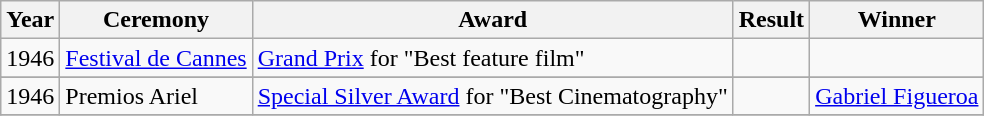<table class="wikitable">
<tr>
<th>Year</th>
<th>Ceremony</th>
<th>Award</th>
<th>Result</th>
<th>Winner</th>
</tr>
<tr>
<td>1946</td>
<td><a href='#'>Festival de Cannes</a></td>
<td><a href='#'>Grand Prix</a> for "Best feature film"</td>
<td></td>
<td></td>
</tr>
<tr>
</tr>
<tr>
<td>1946</td>
<td>Premios Ariel</td>
<td><a href='#'>Special Silver Award</a> for "Best Cinematography"</td>
<td></td>
<td><a href='#'>Gabriel Figueroa</a></td>
</tr>
<tr>
</tr>
</table>
